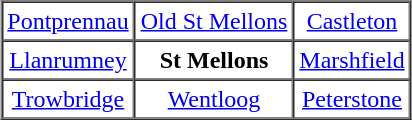<table border=1 cellpadding=3 cellspacing=0 align=center style="text-align:center;">
<tr>
<td><a href='#'>Pontprennau</a></td>
<td><a href='#'>Old St Mellons</a></td>
<td><a href='#'>Castleton</a></td>
</tr>
<tr>
<td><a href='#'>Llanrumney</a></td>
<td><strong>St Mellons</strong></td>
<td><a href='#'>Marshfield</a></td>
</tr>
<tr>
<td><a href='#'>Trowbridge</a></td>
<td><a href='#'>Wentloog</a></td>
<td><a href='#'>Peterstone</a></td>
</tr>
</table>
